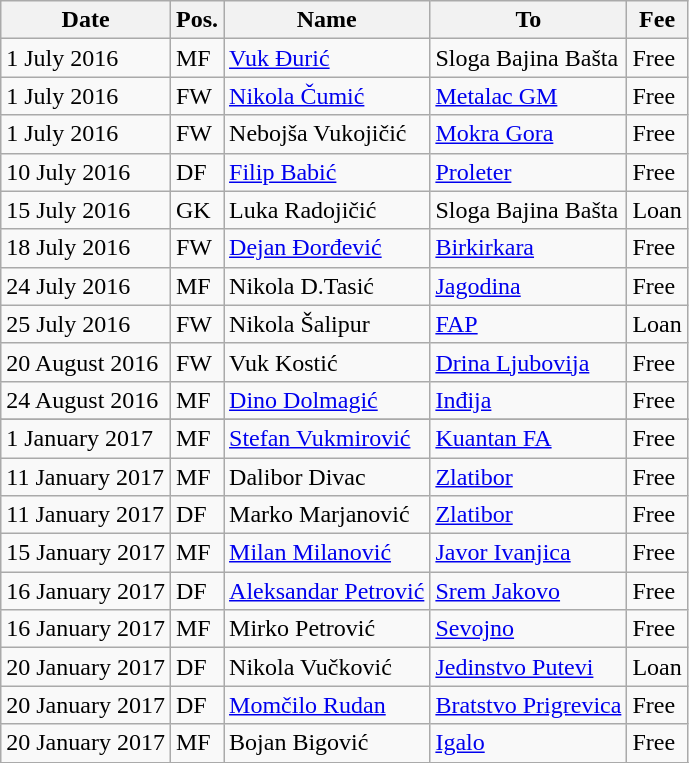<table class="wikitable">
<tr>
<th>Date</th>
<th>Pos.</th>
<th>Name</th>
<th>To</th>
<th>Fee</th>
</tr>
<tr>
<td>1 July 2016</td>
<td>MF</td>
<td> <a href='#'>Vuk Đurić</a></td>
<td> Sloga Bajina Bašta</td>
<td>Free</td>
</tr>
<tr>
<td>1 July 2016</td>
<td>FW</td>
<td> <a href='#'>Nikola Čumić</a></td>
<td> <a href='#'>Metalac GM</a></td>
<td>Free</td>
</tr>
<tr>
<td>1 July 2016</td>
<td>FW</td>
<td> Nebojša Vukojičić</td>
<td> <a href='#'>Mokra Gora</a></td>
<td>Free</td>
</tr>
<tr>
<td>10 July 2016</td>
<td>DF</td>
<td> <a href='#'>Filip Babić</a></td>
<td> <a href='#'>Proleter</a></td>
<td>Free</td>
</tr>
<tr>
<td>15 July 2016</td>
<td>GK</td>
<td> Luka Radojičić</td>
<td> Sloga Bajina Bašta</td>
<td>Loan</td>
</tr>
<tr>
<td>18 July 2016</td>
<td>FW</td>
<td> <a href='#'>Dejan Đorđević</a></td>
<td> <a href='#'>Birkirkara</a></td>
<td>Free</td>
</tr>
<tr>
<td>24 July 2016</td>
<td>MF</td>
<td> Nikola D.Tasić</td>
<td> <a href='#'>Jagodina</a></td>
<td>Free</td>
</tr>
<tr>
<td>25 July 2016</td>
<td>FW</td>
<td> Nikola Šalipur</td>
<td> <a href='#'>FAP</a></td>
<td>Loan</td>
</tr>
<tr>
<td>20 August 2016</td>
<td>FW</td>
<td> Vuk Kostić</td>
<td> <a href='#'>Drina Ljubovija</a></td>
<td>Free</td>
</tr>
<tr>
<td>24 August 2016</td>
<td>MF</td>
<td> <a href='#'>Dino Dolmagić</a></td>
<td> <a href='#'>Inđija</a></td>
<td>Free</td>
</tr>
<tr>
</tr>
<tr>
<td>1 January 2017</td>
<td>MF</td>
<td> <a href='#'>Stefan Vukmirović</a></td>
<td> <a href='#'>Kuantan FA</a></td>
<td>Free</td>
</tr>
<tr>
<td>11 January 2017</td>
<td>MF</td>
<td> Dalibor Divac</td>
<td> <a href='#'>Zlatibor</a></td>
<td>Free</td>
</tr>
<tr>
<td>11 January 2017</td>
<td>DF</td>
<td> Marko Marjanović</td>
<td> <a href='#'>Zlatibor</a></td>
<td>Free</td>
</tr>
<tr>
<td>15 January 2017</td>
<td>MF</td>
<td> <a href='#'>Milan Milanović</a></td>
<td> <a href='#'>Javor Ivanjica</a></td>
<td>Free</td>
</tr>
<tr>
<td>16 January 2017</td>
<td>DF</td>
<td> <a href='#'>Aleksandar Petrović</a></td>
<td> <a href='#'>Srem Jakovo</a></td>
<td>Free</td>
</tr>
<tr>
<td>16 January 2017</td>
<td>MF</td>
<td> Mirko Petrović</td>
<td> <a href='#'>Sevojno</a></td>
<td>Free</td>
</tr>
<tr>
<td>20 January 2017</td>
<td>DF</td>
<td> Nikola Vučković</td>
<td> <a href='#'>Jedinstvo Putevi</a></td>
<td>Loan</td>
</tr>
<tr>
<td>20 January 2017</td>
<td>DF</td>
<td> <a href='#'>Momčilo Rudan</a></td>
<td> <a href='#'>Bratstvo Prigrevica</a></td>
<td>Free</td>
</tr>
<tr>
<td>20 January 2017</td>
<td>MF</td>
<td> Bojan Bigović</td>
<td> <a href='#'>Igalo</a></td>
<td>Free</td>
</tr>
<tr>
</tr>
</table>
